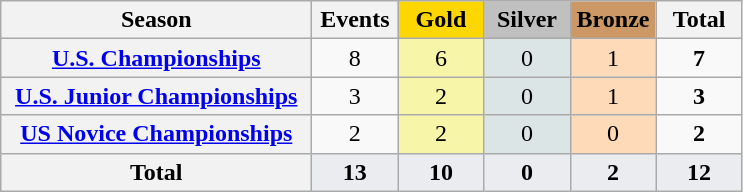<table class="wikitable sortable plainrowheaders" style="text-align:center">
<tr>
<th scope=col width=200px>Season</th>
<th scope=col width=50px>Events</th>
<th scope=col width=50px style="background-color:gold">Gold</th>
<th scope=col width=50px style="background-color:silver">Silver</th>
<th scope=col width=50px style="background-color:#C96">Bronze</th>
<th scope=col width=50px>Total</th>
</tr>
<tr>
<th scope=row> <a href='#'>U.S. Championships</a></th>
<td>8</td>
<td bgcolor=#F7F6A8>6</td>
<td bgcolor=#DCE5E5>0</td>
<td bgcolor=#FFDAB9>1</td>
<td><strong>7</strong></td>
</tr>
<tr>
<th scope=row> <a href='#'>U.S. Junior Championships</a></th>
<td>3</td>
<td bgcolor=#F7F6A8>2</td>
<td bgcolor=#DCE5E5>0</td>
<td bgcolor=#FFDAB9>1</td>
<td><strong>3</strong></td>
</tr>
<tr>
<th scope=row> <a href='#'>US Novice Championships</a></th>
<td>2</td>
<td bgcolor=#F7F6A8>2</td>
<td bgcolor=#DCE5E5>0</td>
<td bgcolor=#FFDAB9>0</td>
<td><strong>2</strong></td>
</tr>
<tr style="background:#EAECF0; font-weight:bold">
<th scope=row><strong>Total</strong></th>
<td>13</td>
<td>10</td>
<td>0</td>
<td>2</td>
<td>12</td>
</tr>
</table>
